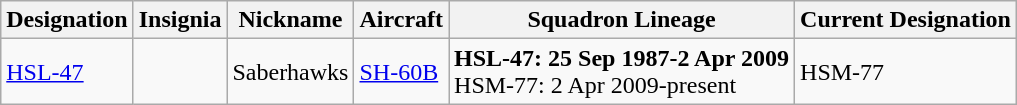<table class="wikitable">
<tr>
<th>Designation</th>
<th>Insignia</th>
<th>Nickname</th>
<th>Aircraft</th>
<th>Squadron Lineage</th>
<th>Current Designation</th>
</tr>
<tr>
<td><a href='#'>HSL-47</a></td>
<td></td>
<td>Saberhawks</td>
<td><a href='#'>SH-60B</a></td>
<td style="white-space: nowrap;"><strong>HSL-47: 25 Sep 1987-2 Apr 2009</strong><br>HSM-77: 2 Apr 2009-present</td>
<td>HSM-77</td>
</tr>
</table>
